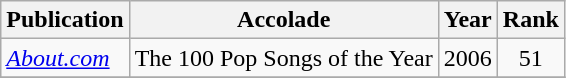<table class="wikitable sortable">
<tr>
<th>Publication</th>
<th>Accolade</th>
<th>Year</th>
<th>Rank</th>
</tr>
<tr>
<td><em><a href='#'>About.com</a></em></td>
<td>The 100 Pop Songs of the Year</td>
<td>2006</td>
<td style="text-align:center;">51</td>
</tr>
<tr>
</tr>
</table>
